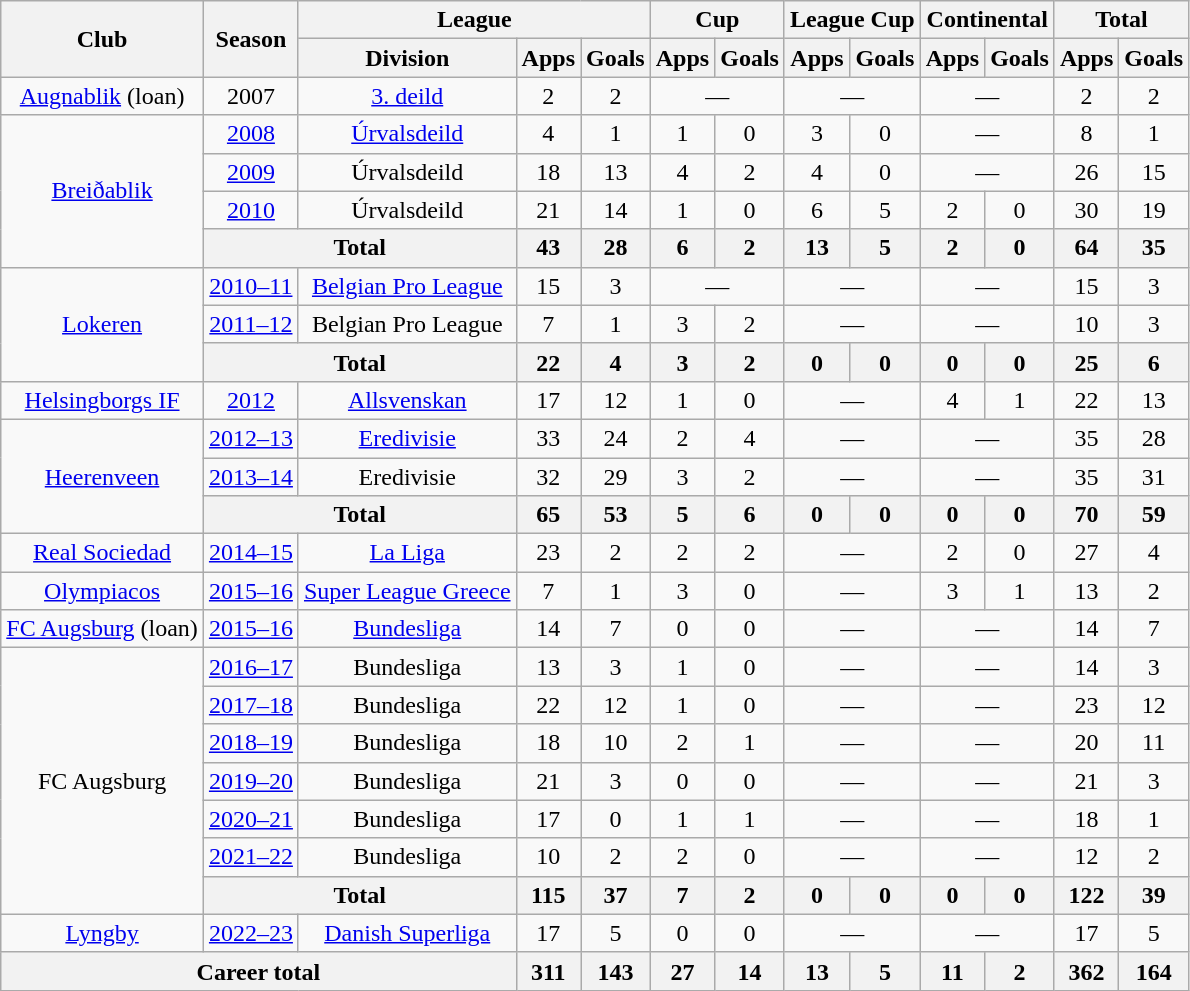<table class="wikitable" style="text-align:center">
<tr>
<th rowspan="2">Club</th>
<th rowspan="2">Season</th>
<th colspan="3">League</th>
<th colspan="2">Cup</th>
<th colspan="2">League Cup</th>
<th colspan="2">Continental</th>
<th colspan="2">Total</th>
</tr>
<tr>
<th>Division</th>
<th>Apps</th>
<th>Goals</th>
<th>Apps</th>
<th>Goals</th>
<th>Apps</th>
<th>Goals</th>
<th>Apps</th>
<th>Goals</th>
<th>Apps</th>
<th>Goals</th>
</tr>
<tr>
<td><a href='#'>Augnablik</a> (loan)</td>
<td>2007</td>
<td><a href='#'>3. deild</a></td>
<td>2</td>
<td>2</td>
<td colspan="2">—</td>
<td colspan="2">—</td>
<td colspan="2">—</td>
<td>2</td>
<td>2</td>
</tr>
<tr>
<td rowspan="4"><a href='#'>Breiðablik</a></td>
<td><a href='#'>2008</a></td>
<td><a href='#'>Úrvalsdeild</a></td>
<td>4</td>
<td>1</td>
<td>1</td>
<td>0</td>
<td>3</td>
<td>0</td>
<td colspan="2">—</td>
<td>8</td>
<td>1</td>
</tr>
<tr>
<td><a href='#'>2009</a></td>
<td>Úrvalsdeild</td>
<td>18</td>
<td>13</td>
<td>4</td>
<td>2</td>
<td>4</td>
<td>0</td>
<td colspan="2">—</td>
<td>26</td>
<td>15</td>
</tr>
<tr>
<td><a href='#'>2010</a></td>
<td>Úrvalsdeild</td>
<td>21</td>
<td>14</td>
<td>1</td>
<td>0</td>
<td>6</td>
<td>5</td>
<td>2</td>
<td>0</td>
<td>30</td>
<td>19</td>
</tr>
<tr>
<th colspan="2">Total</th>
<th>43</th>
<th>28</th>
<th>6</th>
<th>2</th>
<th>13</th>
<th>5</th>
<th>2</th>
<th>0</th>
<th>64</th>
<th>35</th>
</tr>
<tr>
<td rowspan="3"><a href='#'>Lokeren</a></td>
<td><a href='#'>2010–11</a></td>
<td><a href='#'>Belgian Pro League</a></td>
<td>15</td>
<td>3</td>
<td colspan="2">—</td>
<td colspan="2">—</td>
<td colspan="2">—</td>
<td>15</td>
<td>3</td>
</tr>
<tr>
<td><a href='#'>2011–12</a></td>
<td>Belgian Pro League</td>
<td>7</td>
<td>1</td>
<td>3</td>
<td>2</td>
<td colspan="2">—</td>
<td colspan="2">—</td>
<td>10</td>
<td>3</td>
</tr>
<tr>
<th colspan="2">Total</th>
<th>22</th>
<th>4</th>
<th>3</th>
<th>2</th>
<th>0</th>
<th>0</th>
<th>0</th>
<th>0</th>
<th>25</th>
<th>6</th>
</tr>
<tr>
<td><a href='#'>Helsingborgs IF</a></td>
<td><a href='#'>2012</a></td>
<td><a href='#'>Allsvenskan</a></td>
<td>17</td>
<td>12</td>
<td>1</td>
<td>0</td>
<td colspan="2">—</td>
<td>4</td>
<td>1</td>
<td>22</td>
<td>13</td>
</tr>
<tr>
<td rowspan="3"><a href='#'>Heerenveen</a></td>
<td><a href='#'>2012–13</a></td>
<td><a href='#'>Eredivisie</a></td>
<td>33</td>
<td>24</td>
<td>2</td>
<td>4</td>
<td colspan="2">—</td>
<td colspan="2">—</td>
<td>35</td>
<td>28</td>
</tr>
<tr>
<td><a href='#'>2013–14</a></td>
<td>Eredivisie</td>
<td>32</td>
<td>29</td>
<td>3</td>
<td>2</td>
<td colspan="2">—</td>
<td colspan="2">—</td>
<td>35</td>
<td>31</td>
</tr>
<tr>
<th colspan="2">Total</th>
<th>65</th>
<th>53</th>
<th>5</th>
<th>6</th>
<th>0</th>
<th>0</th>
<th>0</th>
<th>0</th>
<th>70</th>
<th>59</th>
</tr>
<tr>
<td><a href='#'>Real Sociedad</a></td>
<td><a href='#'>2014–15</a></td>
<td><a href='#'>La Liga</a></td>
<td>23</td>
<td>2</td>
<td>2</td>
<td>2</td>
<td colspan="2">—</td>
<td>2</td>
<td>0</td>
<td>27</td>
<td>4</td>
</tr>
<tr>
<td><a href='#'>Olympiacos</a></td>
<td><a href='#'>2015–16</a></td>
<td><a href='#'>Super League Greece</a></td>
<td>7</td>
<td>1</td>
<td>3</td>
<td>0</td>
<td colspan="2">—</td>
<td>3</td>
<td>1</td>
<td>13</td>
<td>2</td>
</tr>
<tr>
<td><a href='#'>FC Augsburg</a> (loan)</td>
<td><a href='#'>2015–16</a></td>
<td><a href='#'>Bundesliga</a></td>
<td>14</td>
<td>7</td>
<td>0</td>
<td>0</td>
<td colspan="2">—</td>
<td colspan="2">—</td>
<td>14</td>
<td>7</td>
</tr>
<tr>
<td rowspan="7">FC Augsburg</td>
<td><a href='#'>2016–17</a></td>
<td>Bundesliga</td>
<td>13</td>
<td>3</td>
<td>1</td>
<td>0</td>
<td colspan="2">—</td>
<td colspan="2">—</td>
<td>14</td>
<td>3</td>
</tr>
<tr>
<td><a href='#'>2017–18</a></td>
<td>Bundesliga</td>
<td>22</td>
<td>12</td>
<td>1</td>
<td>0</td>
<td colspan="2">—</td>
<td colspan="2">—</td>
<td>23</td>
<td>12</td>
</tr>
<tr>
<td><a href='#'>2018–19</a></td>
<td>Bundesliga</td>
<td>18</td>
<td>10</td>
<td>2</td>
<td>1</td>
<td colspan="2">—</td>
<td colspan="2">—</td>
<td>20</td>
<td>11</td>
</tr>
<tr>
<td><a href='#'>2019–20</a></td>
<td>Bundesliga</td>
<td>21</td>
<td>3</td>
<td>0</td>
<td>0</td>
<td colspan="2">—</td>
<td colspan="2">—</td>
<td>21</td>
<td>3</td>
</tr>
<tr>
<td><a href='#'>2020–21</a></td>
<td>Bundesliga</td>
<td>17</td>
<td>0</td>
<td>1</td>
<td>1</td>
<td colspan="2">—</td>
<td colspan="2">—</td>
<td>18</td>
<td>1</td>
</tr>
<tr>
<td><a href='#'>2021–22</a></td>
<td>Bundesliga</td>
<td>10</td>
<td>2</td>
<td>2</td>
<td>0</td>
<td colspan="2">—</td>
<td colspan="2">—</td>
<td>12</td>
<td>2</td>
</tr>
<tr>
<th colspan="2">Total</th>
<th>115</th>
<th>37</th>
<th>7</th>
<th>2</th>
<th>0</th>
<th>0</th>
<th>0</th>
<th>0</th>
<th>122</th>
<th>39</th>
</tr>
<tr>
<td><a href='#'>Lyngby</a></td>
<td><a href='#'>2022–23</a></td>
<td><a href='#'>Danish Superliga</a></td>
<td>17</td>
<td>5</td>
<td>0</td>
<td>0</td>
<td colspan="2">—</td>
<td colspan="2">—</td>
<td>17</td>
<td>5</td>
</tr>
<tr>
<th colspan="3">Career total</th>
<th>311</th>
<th>143</th>
<th>27</th>
<th>14</th>
<th>13</th>
<th>5</th>
<th>11</th>
<th>2</th>
<th>362</th>
<th>164</th>
</tr>
</table>
